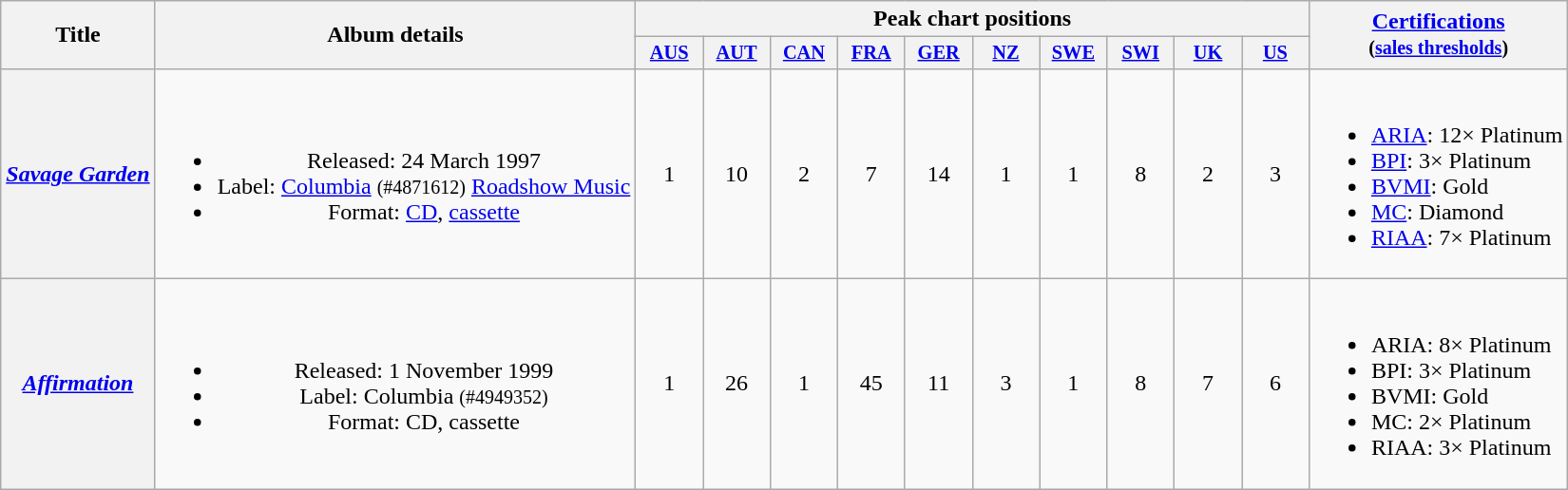<table class="wikitable plainrowheaders" style="text-align:center">
<tr>
<th scope="col" rowspan="2">Title</th>
<th scope="col" rowspan="2">Album details</th>
<th scope="col" colspan="10">Peak chart positions</th>
<th scope="col" rowspan="2"><a href='#'>Certifications</a><br><small>(<a href='#'>sales thresholds</a>)</small></th>
</tr>
<tr>
<th style="width:3em;font-size:85%"><a href='#'>AUS</a><br></th>
<th style="width:3em;font-size:85%"><a href='#'>AUT</a><br></th>
<th style="width:3em;font-size:85%;"><a href='#'>CAN</a><br></th>
<th style="width:3em;font-size:85%"><a href='#'>FRA</a><br></th>
<th style="width:3em;font-size:85%"><a href='#'>GER</a><br></th>
<th style="width:3em;font-size:85%"><a href='#'>NZ</a><br></th>
<th style="width:3em;font-size:85%"><a href='#'>SWE</a><br></th>
<th style="width:3em;font-size:85%"><a href='#'>SWI</a><br></th>
<th style="width:3em;font-size:85%"><a href='#'>UK</a><br></th>
<th style="width:3em;font-size:85%"><a href='#'>US</a><br></th>
</tr>
<tr>
<th scope="row"><em><a href='#'>Savage Garden</a></em></th>
<td><br><ul><li>Released: 24 March 1997</li><li>Label: <a href='#'>Columbia</a> <small>(#4871612)</small> <a href='#'>Roadshow Music</a></li><li>Format: <a href='#'>CD</a>, <a href='#'>cassette</a></li></ul></td>
<td>1</td>
<td>10</td>
<td>2</td>
<td>7</td>
<td>14</td>
<td>1</td>
<td>1</td>
<td>8</td>
<td>2</td>
<td>3</td>
<td align="left"><br><ul><li><a href='#'>ARIA</a>: 12× Platinum</li><li><a href='#'>BPI</a>: 3× Platinum</li><li><a href='#'>BVMI</a>: Gold</li><li><a href='#'>MC</a>: Diamond</li><li><a href='#'>RIAA</a>: 7× Platinum</li></ul></td>
</tr>
<tr>
<th scope="row"><em><a href='#'>Affirmation</a></em></th>
<td><br><ul><li>Released: 1 November 1999</li><li>Label: Columbia <small>(#4949352)</small></li><li>Format: CD, cassette</li></ul></td>
<td>1</td>
<td>26</td>
<td>1</td>
<td>45</td>
<td>11</td>
<td>3</td>
<td>1</td>
<td>8</td>
<td>7</td>
<td>6</td>
<td align="left"><br><ul><li>ARIA: 8× Platinum</li><li>BPI: 3× Platinum</li><li>BVMI: Gold</li><li>MC: 2× Platinum</li><li>RIAA: 3× Platinum</li></ul></td>
</tr>
</table>
